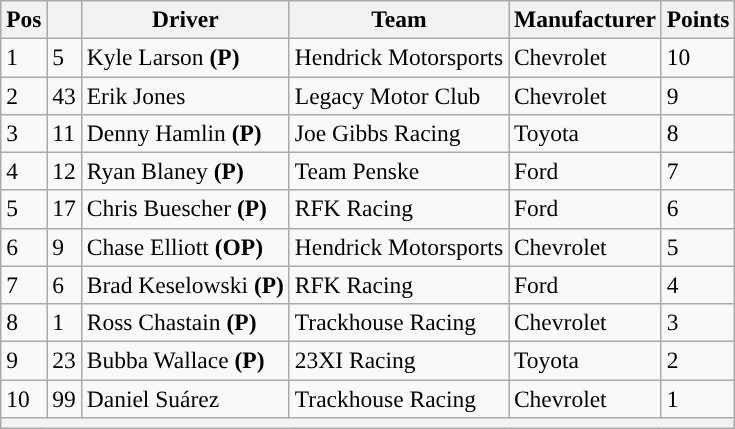<table class="wikitable" style="font-size:98%">
<tr>
<th>Pos</th>
<th></th>
<th>Driver</th>
<th>Team</th>
<th>Manufacturer</th>
<th>Points</th>
</tr>
<tr>
<td>1</td>
<td>5</td>
<td>Kyle Larson <strong>(P)</strong></td>
<td>Hendrick Motorsports</td>
<td>Chevrolet</td>
<td>10</td>
</tr>
<tr>
<td>2</td>
<td>43</td>
<td>Erik Jones</td>
<td>Legacy Motor Club</td>
<td>Chevrolet</td>
<td>9</td>
</tr>
<tr>
<td>3</td>
<td>11</td>
<td>Denny Hamlin <strong>(P)</strong></td>
<td>Joe Gibbs Racing</td>
<td>Toyota</td>
<td>8</td>
</tr>
<tr>
<td>4</td>
<td>12</td>
<td>Ryan Blaney <strong>(P)</strong></td>
<td>Team Penske</td>
<td>Ford</td>
<td>7</td>
</tr>
<tr>
<td>5</td>
<td>17</td>
<td>Chris Buescher <strong>(P)</strong></td>
<td>RFK Racing</td>
<td>Ford</td>
<td>6</td>
</tr>
<tr>
<td>6</td>
<td>9</td>
<td>Chase Elliott <strong>(OP)</strong></td>
<td>Hendrick Motorsports</td>
<td>Chevrolet</td>
<td>5</td>
</tr>
<tr>
<td>7</td>
<td>6</td>
<td>Brad Keselowski <strong>(P)</strong></td>
<td>RFK Racing</td>
<td>Ford</td>
<td>4</td>
</tr>
<tr>
<td>8</td>
<td>1</td>
<td>Ross Chastain <strong>(P)</strong></td>
<td>Trackhouse Racing</td>
<td>Chevrolet</td>
<td>3</td>
</tr>
<tr>
<td>9</td>
<td>23</td>
<td>Bubba Wallace <strong>(P)</strong></td>
<td>23XI Racing</td>
<td>Toyota</td>
<td>2</td>
</tr>
<tr>
<td>10</td>
<td>99</td>
<td>Daniel Suárez</td>
<td>Trackhouse Racing</td>
<td>Chevrolet</td>
<td>1</td>
</tr>
<tr>
<th colspan="6"></th>
</tr>
</table>
